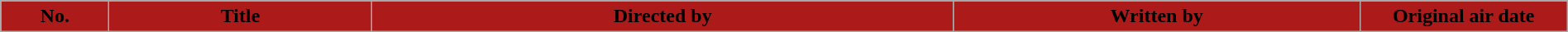<table class="wikitable plainrowheaders" style="width:100%; margin:auto;">
<tr>
<th scope="col" style="background-color: #AC1A1A; color: black; width:5em;">No.</th>
<th scope="col" style="background-color: #AC1A1A; color: black;">Title</th>
<th scope="col" style="background-color: #AC1A1A; color: black;">Directed by</th>
<th scope="col" style="background-color: #AC1A1A; color: black; width:20em;">Written by</th>
<th scope="col" style="background-color: #AC1A1A; color: black; width:10em;">Original air date<br>

</th>
</tr>
</table>
